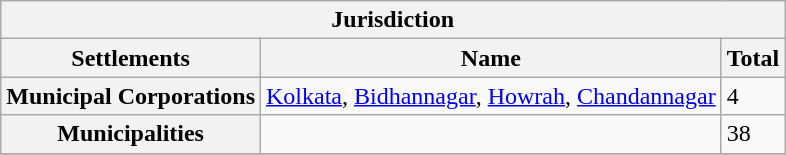<table class="wikitable" style="width:200pt,">
<tr>
<th colspan="3" style="text-align: center,">Jurisdiction</th>
</tr>
<tr>
<th style="text-align: center,">Settlements</th>
<th style="text-align: center,">Name</th>
<th style="text-align: center,">Total</th>
</tr>
<tr>
<th>Municipal Corporations</th>
<td><a href='#'>Kolkata</a>, <a href='#'>Bidhannagar</a>, <a href='#'>Howrah</a>, <a href='#'>Chandannagar</a></td>
<td>4</td>
</tr>
<tr>
<th>Municipalities</th>
<td><br></td>
<td>38</td>
</tr>
<tr>
</tr>
</table>
